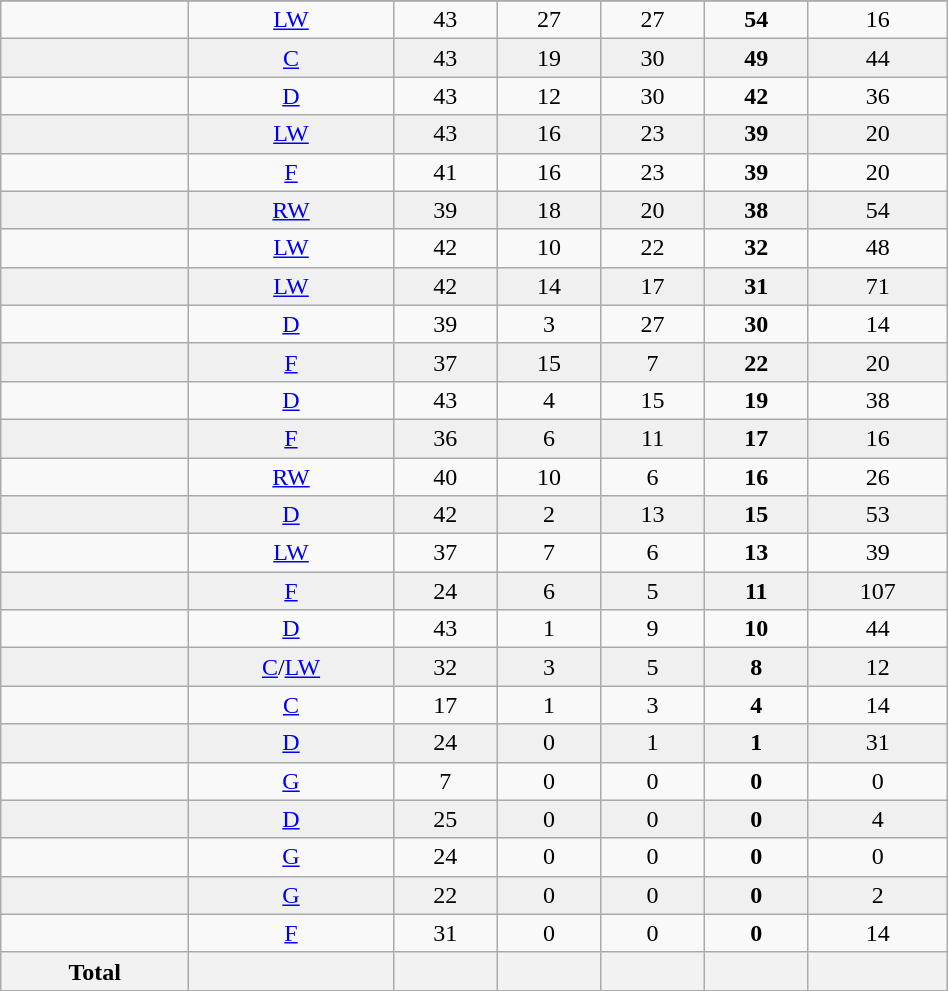<table class="wikitable sortable" width ="50%">
<tr align="center">
</tr>
<tr align="center" bgcolor="">
<td></td>
<td><a href='#'>LW</a></td>
<td>43</td>
<td>27</td>
<td>27</td>
<td><strong>54</strong></td>
<td>16</td>
</tr>
<tr align="center" bgcolor="f0f0f0">
<td></td>
<td><a href='#'>C</a></td>
<td>43</td>
<td>19</td>
<td>30</td>
<td><strong>49</strong></td>
<td>44</td>
</tr>
<tr align="center" bgcolor="">
<td></td>
<td><a href='#'>D</a></td>
<td>43</td>
<td>12</td>
<td>30</td>
<td><strong>42</strong></td>
<td>36</td>
</tr>
<tr align="center" bgcolor="f0f0f0">
<td></td>
<td><a href='#'>LW</a></td>
<td>43</td>
<td>16</td>
<td>23</td>
<td><strong>39</strong></td>
<td>20</td>
</tr>
<tr align="center" bgcolor="">
<td></td>
<td><a href='#'>F</a></td>
<td>41</td>
<td>16</td>
<td>23</td>
<td><strong>39</strong></td>
<td>20</td>
</tr>
<tr align="center" bgcolor="f0f0f0">
<td></td>
<td><a href='#'>RW</a></td>
<td>39</td>
<td>18</td>
<td>20</td>
<td><strong>38</strong></td>
<td>54</td>
</tr>
<tr align="center" bgcolor="">
<td></td>
<td><a href='#'>LW</a></td>
<td>42</td>
<td>10</td>
<td>22</td>
<td><strong>32</strong></td>
<td>48</td>
</tr>
<tr align="center" bgcolor="f0f0f0">
<td></td>
<td><a href='#'>LW</a></td>
<td>42</td>
<td>14</td>
<td>17</td>
<td><strong>31</strong></td>
<td>71</td>
</tr>
<tr align="center" bgcolor="">
<td></td>
<td><a href='#'>D</a></td>
<td>39</td>
<td>3</td>
<td>27</td>
<td><strong>30</strong></td>
<td>14</td>
</tr>
<tr align="center" bgcolor="f0f0f0">
<td></td>
<td><a href='#'>F</a></td>
<td>37</td>
<td>15</td>
<td>7</td>
<td><strong>22</strong></td>
<td>20</td>
</tr>
<tr align="center" bgcolor="">
<td></td>
<td><a href='#'>D</a></td>
<td>43</td>
<td>4</td>
<td>15</td>
<td><strong>19</strong></td>
<td>38</td>
</tr>
<tr align="center" bgcolor="f0f0f0">
<td></td>
<td><a href='#'>F</a></td>
<td>36</td>
<td>6</td>
<td>11</td>
<td><strong>17</strong></td>
<td>16</td>
</tr>
<tr align="center" bgcolor="">
<td></td>
<td><a href='#'>RW</a></td>
<td>40</td>
<td>10</td>
<td>6</td>
<td><strong>16</strong></td>
<td>26</td>
</tr>
<tr align="center" bgcolor="f0f0f0">
<td></td>
<td><a href='#'>D</a></td>
<td>42</td>
<td>2</td>
<td>13</td>
<td><strong>15</strong></td>
<td>53</td>
</tr>
<tr align="center" bgcolor="">
<td></td>
<td><a href='#'>LW</a></td>
<td>37</td>
<td>7</td>
<td>6</td>
<td><strong>13</strong></td>
<td>39</td>
</tr>
<tr align="center" bgcolor="f0f0f0">
<td></td>
<td><a href='#'>F</a></td>
<td>24</td>
<td>6</td>
<td>5</td>
<td><strong>11</strong></td>
<td>107</td>
</tr>
<tr align="center" bgcolor="">
<td></td>
<td><a href='#'>D</a></td>
<td>43</td>
<td>1</td>
<td>9</td>
<td><strong>10</strong></td>
<td>44</td>
</tr>
<tr align="center" bgcolor="f0f0f0">
<td></td>
<td><a href='#'>C</a>/<a href='#'>LW</a></td>
<td>32</td>
<td>3</td>
<td>5</td>
<td><strong>8</strong></td>
<td>12</td>
</tr>
<tr align="center" bgcolor="">
<td></td>
<td><a href='#'>C</a></td>
<td>17</td>
<td>1</td>
<td>3</td>
<td><strong>4</strong></td>
<td>14</td>
</tr>
<tr align="center" bgcolor="f0f0f0">
<td></td>
<td><a href='#'>D</a></td>
<td>24</td>
<td>0</td>
<td>1</td>
<td><strong>1</strong></td>
<td>31</td>
</tr>
<tr align="center" bgcolor="">
<td></td>
<td><a href='#'>G</a></td>
<td>7</td>
<td>0</td>
<td>0</td>
<td><strong>0</strong></td>
<td>0</td>
</tr>
<tr align="center" bgcolor="f0f0f0">
<td></td>
<td><a href='#'>D</a></td>
<td>25</td>
<td>0</td>
<td>0</td>
<td><strong>0</strong></td>
<td>4</td>
</tr>
<tr align="center" bgcolor="">
<td></td>
<td><a href='#'>G</a></td>
<td>24</td>
<td>0</td>
<td>0</td>
<td><strong>0</strong></td>
<td>0</td>
</tr>
<tr align="center" bgcolor="f0f0f0">
<td></td>
<td><a href='#'>G</a></td>
<td>22</td>
<td>0</td>
<td>0</td>
<td><strong>0</strong></td>
<td>2</td>
</tr>
<tr align="center" bgcolor="">
<td></td>
<td><a href='#'>F</a></td>
<td>31</td>
<td>0</td>
<td>0</td>
<td><strong>0</strong></td>
<td>14</td>
</tr>
<tr>
<th>Total</th>
<th></th>
<th></th>
<th></th>
<th></th>
<th></th>
<th></th>
</tr>
</table>
